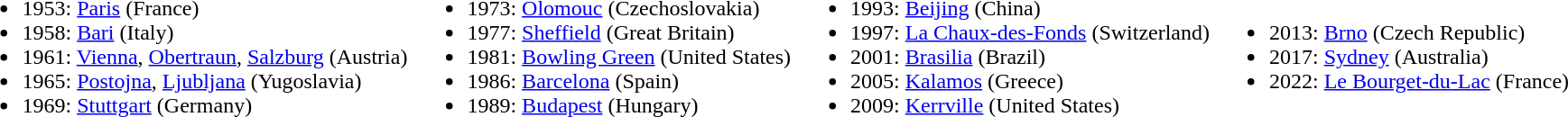<table>
<tr>
<td><br><ul><li>1953: <a href='#'>Paris</a> (France)</li><li>1958: <a href='#'>Bari</a> (Italy)</li><li>1961: <a href='#'>Vienna</a>, <a href='#'>Obertraun</a>, <a href='#'>Salzburg</a> (Austria)</li><li>1965: <a href='#'>Postojna</a>, <a href='#'>Ljubljana</a> (Yugoslavia)</li><li>1969: <a href='#'>Stuttgart</a> (Germany)</li></ul></td>
<td><br><ul><li>1973: <a href='#'>Olomouc</a> (Czechoslovakia)</li><li>1977: <a href='#'>Sheffield</a> (Great Britain)</li><li>1981: <a href='#'>Bowling Green</a> (United States)</li><li>1986: <a href='#'>Barcelona</a> (Spain)</li><li>1989: <a href='#'>Budapest</a> (Hungary)</li></ul></td>
<td><br><ul><li>1993: <a href='#'>Beijing</a> (China)</li><li>1997: <a href='#'>La Chaux-des-Fonds</a> (Switzerland)</li><li>2001: <a href='#'>Brasilia</a> (Brazil)</li><li>2005: <a href='#'>Kalamos</a> (Greece)</li><li>2009: <a href='#'>Kerrville</a> (United States)</li></ul></td>
<td><br><ul><li>2013: <a href='#'>Brno</a> (Czech Republic)</li><li>2017: <a href='#'>Sydney</a> (Australia)</li><li>2022: <a href='#'>Le Bourget-du-Lac</a> (France)</li></ul></td>
</tr>
</table>
